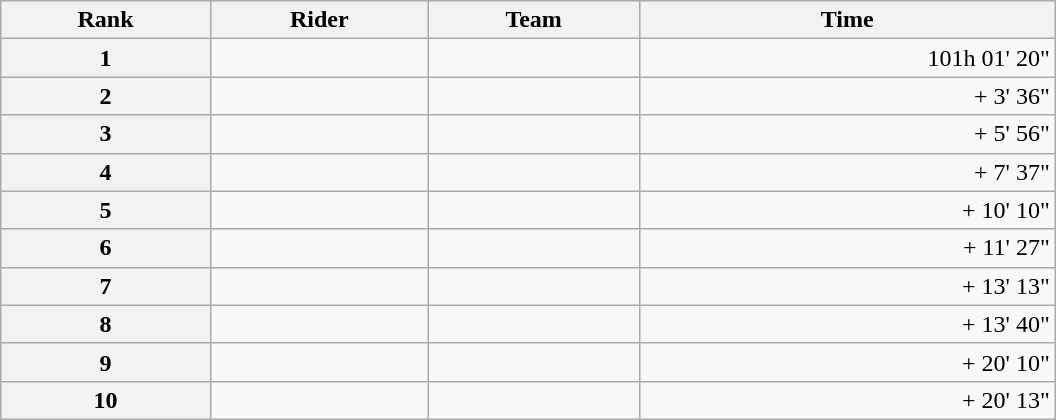<table class="wikitable" style="width:44em;margin-bottom:0;">
<tr>
<th scope="col">Rank</th>
<th scope="col">Rider</th>
<th scope="col">Team</th>
<th scope="col">Time</th>
</tr>
<tr>
<th scope="row">1</th>
<td> </td>
<td></td>
<td style="text-align:right;">101h 01' 20"</td>
</tr>
<tr>
<th scope="row">2</th>
<td></td>
<td></td>
<td style="text-align:right;">+ 3' 36"</td>
</tr>
<tr>
<th scope="row">3</th>
<td> </td>
<td></td>
<td style="text-align:right;">+ 5' 56"</td>
</tr>
<tr>
<th scope="row">4</th>
<td></td>
<td></td>
<td style="text-align:right;">+ 7' 37"</td>
</tr>
<tr>
<th scope="row">5</th>
<td></td>
<td></td>
<td style="text-align:right;">+ 10' 10"</td>
</tr>
<tr>
<th scope="row">6</th>
<td></td>
<td></td>
<td style="text-align:right;">+ 11' 27"</td>
</tr>
<tr>
<th scope="row">7</th>
<td></td>
<td></td>
<td style="text-align:right;">+ 13' 13"</td>
</tr>
<tr>
<th scope="row">8</th>
<td></td>
<td></td>
<td style="text-align:right;">+ 13' 40"</td>
</tr>
<tr>
<th scope="row">9</th>
<td></td>
<td></td>
<td style="text-align:right;">+ 20' 10"</td>
</tr>
<tr>
<th scope="row">10</th>
<td></td>
<td></td>
<td style="text-align:right;">+ 20' 13"</td>
</tr>
</table>
